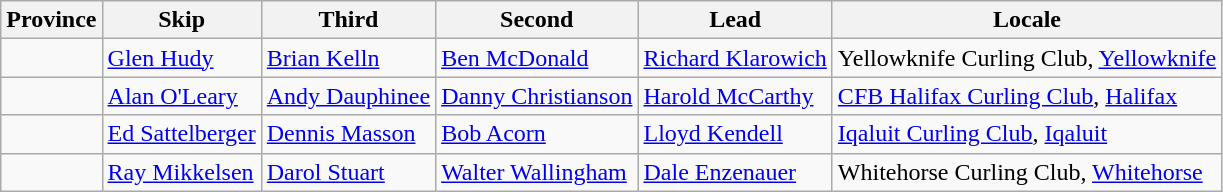<table class="wikitable">
<tr>
<th>Province</th>
<th>Skip</th>
<th>Third</th>
<th>Second</th>
<th>Lead</th>
<th>Locale</th>
</tr>
<tr>
<td></td>
<td><a href='#'>Glen Hudy</a></td>
<td><a href='#'>Brian Kelln</a></td>
<td><a href='#'>Ben McDonald</a></td>
<td><a href='#'>Richard Klarowich</a></td>
<td>Yellowknife Curling Club, <a href='#'>Yellowknife</a></td>
</tr>
<tr>
<td></td>
<td><a href='#'>Alan O'Leary</a></td>
<td><a href='#'>Andy Dauphinee</a></td>
<td><a href='#'>Danny Christianson</a></td>
<td><a href='#'>Harold McCarthy</a></td>
<td><a href='#'>CFB Halifax Curling Club</a>, <a href='#'>Halifax</a></td>
</tr>
<tr>
<td></td>
<td><a href='#'>Ed Sattelberger</a></td>
<td><a href='#'>Dennis Masson</a></td>
<td><a href='#'>Bob Acorn</a></td>
<td><a href='#'>Lloyd Kendell</a></td>
<td><a href='#'>Iqaluit Curling Club</a>, <a href='#'>Iqaluit</a></td>
</tr>
<tr>
<td></td>
<td><a href='#'>Ray Mikkelsen</a></td>
<td><a href='#'>Darol Stuart</a></td>
<td><a href='#'>Walter Wallingham</a></td>
<td><a href='#'>Dale Enzenauer</a></td>
<td>Whitehorse Curling Club, <a href='#'>Whitehorse</a></td>
</tr>
</table>
